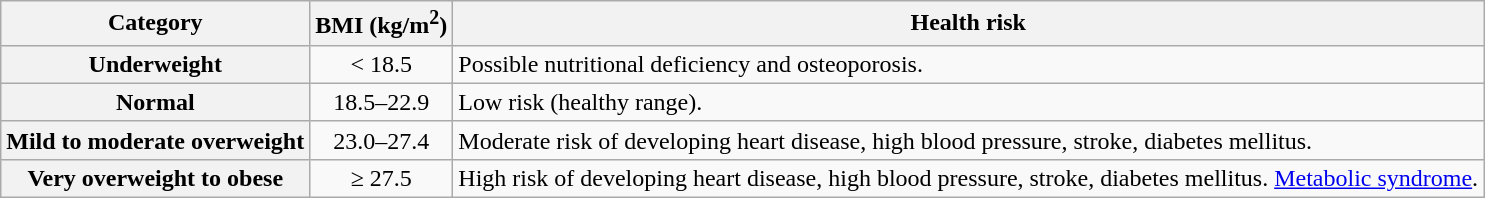<table class="wikitable plainrowheaders">
<tr>
<th scope="col">Category</th>
<th scope="col">BMI (kg/m<sup>2</sup>)</th>
<th scope="col">Health risk</th>
</tr>
<tr>
<th scope="row">Underweight</th>
<td style="text-align:center">< 18.5</td>
<td>Possible nutritional deficiency and osteoporosis.</td>
</tr>
<tr>
<th scope="row">Normal</th>
<td style="text-align:center" class="nowrap">18.5–22.9</td>
<td>Low risk (healthy range).</td>
</tr>
<tr>
<th scope="row">Mild to moderate overweight</th>
<td style="text-align:center">23.0–27.4</td>
<td>Moderate risk of developing heart disease, high blood pressure, stroke, diabetes mellitus.</td>
</tr>
<tr>
<th scope="row">Very overweight to obese</th>
<td style="text-align:center">≥ 27.5</td>
<td>High risk of developing heart disease, high blood pressure, stroke, diabetes mellitus. <a href='#'>Metabolic syndrome</a>.</td>
</tr>
</table>
